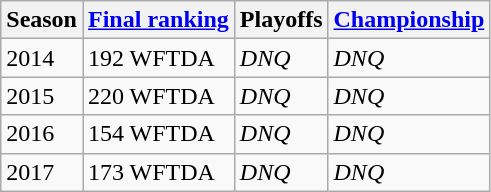<table class="wikitable sortable">
<tr>
<th>Season</th>
<th><a href='#'>Final ranking</a></th>
<th>Playoffs</th>
<th><a href='#'>Championship</a></th>
</tr>
<tr>
<td>2014</td>
<td>192 WFTDA</td>
<td><em>DNQ</em></td>
<td><em>DNQ</em></td>
</tr>
<tr>
<td>2015</td>
<td>220 WFTDA</td>
<td><em>DNQ</em></td>
<td><em>DNQ</em></td>
</tr>
<tr>
<td>2016</td>
<td>154 WFTDA</td>
<td><em>DNQ</em></td>
<td><em>DNQ</em></td>
</tr>
<tr>
<td>2017</td>
<td>173 WFTDA</td>
<td><em>DNQ</em></td>
<td><em>DNQ</em></td>
</tr>
</table>
